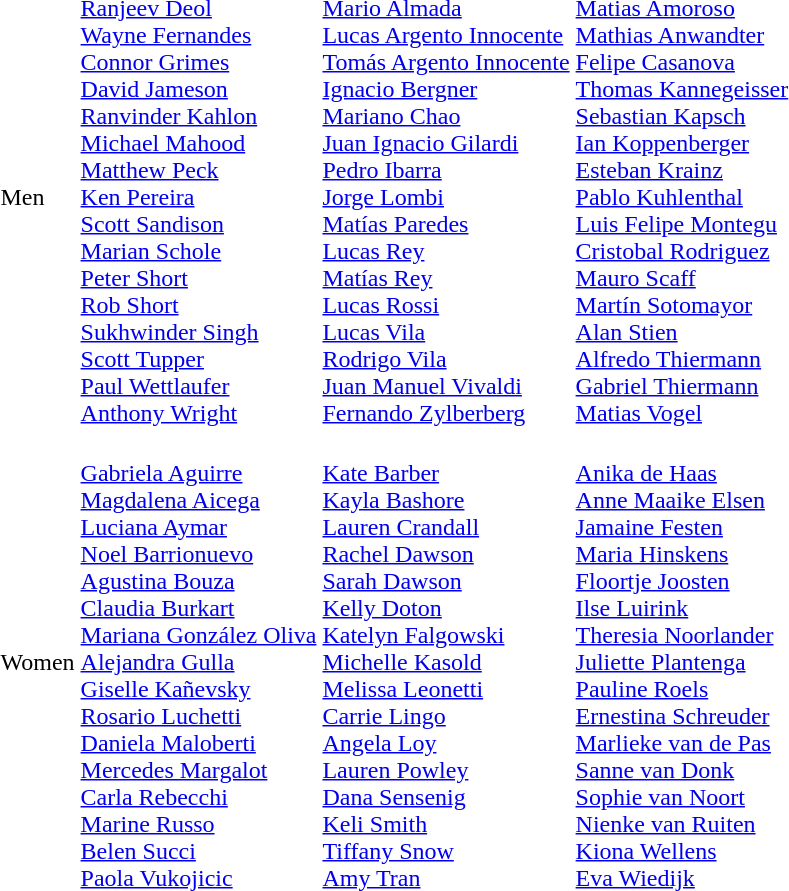<table>
<tr>
<td>Men <br></td>
<td><br><a href='#'>Ranjeev Deol</a><br><a href='#'>Wayne Fernandes</a><br><a href='#'>Connor Grimes</a><br><a href='#'>David Jameson</a><br><a href='#'>Ranvinder Kahlon</a><br><a href='#'>Michael Mahood</a><br><a href='#'>Matthew Peck</a><br><a href='#'>Ken Pereira</a><br><a href='#'>Scott Sandison</a><br><a href='#'>Marian Schole</a><br><a href='#'>Peter Short</a><br><a href='#'>Rob Short</a><br><a href='#'>Sukhwinder Singh</a><br><a href='#'>Scott Tupper</a><br><a href='#'>Paul Wettlaufer</a><br><a href='#'>Anthony Wright</a></td>
<td><br><a href='#'>Mario Almada</a><br><a href='#'>Lucas Argento Innocente</a><br><a href='#'>Tomás Argento Innocente</a><br><a href='#'>Ignacio Bergner</a><br><a href='#'>Mariano Chao</a><br><a href='#'>Juan Ignacio Gilardi</a><br><a href='#'>Pedro Ibarra</a><br><a href='#'>Jorge Lombi</a><br><a href='#'>Matías Paredes</a><br><a href='#'>Lucas Rey</a><br><a href='#'>Matías Rey</a><br><a href='#'>Lucas Rossi</a><br><a href='#'>Lucas Vila</a><br><a href='#'>Rodrigo Vila</a><br><a href='#'>Juan Manuel Vivaldi</a><br><a href='#'>Fernando Zylberberg</a></td>
<td><br><a href='#'>Matias Amoroso</a><br><a href='#'>Mathias Anwandter</a><br><a href='#'>Felipe Casanova</a><br><a href='#'>Thomas Kannegeisser</a><br><a href='#'>Sebastian Kapsch</a><br><a href='#'>Ian Koppenberger</a><br><a href='#'>Esteban Krainz</a><br><a href='#'>Pablo Kuhlenthal</a><br><a href='#'>Luis Felipe Montegu</a><br><a href='#'>Cristobal Rodriguez</a><br><a href='#'>Mauro Scaff</a><br><a href='#'>Martín Sotomayor</a><br><a href='#'>Alan Stien</a><br><a href='#'>Alfredo Thiermann</a><br><a href='#'>Gabriel Thiermann</a><br><a href='#'>Matias Vogel</a></td>
</tr>
<tr>
<td>Women <br></td>
<td><br><a href='#'>Gabriela Aguirre</a><br><a href='#'>Magdalena Aicega</a><br><a href='#'>Luciana Aymar</a><br><a href='#'>Noel Barrionuevo</a><br><a href='#'>Agustina Bouza</a><br><a href='#'>Claudia Burkart</a><br><a href='#'>Mariana González Oliva</a><br><a href='#'>Alejandra Gulla</a><br><a href='#'>Giselle Kañevsky</a><br><a href='#'>Rosario Luchetti</a><br><a href='#'>Daniela Maloberti</a><br><a href='#'>Mercedes Margalot</a><br><a href='#'>Carla Rebecchi</a><br><a href='#'>Marine Russo</a><br><a href='#'>Belen Succi</a><br><a href='#'>Paola Vukojicic</a></td>
<td><br><a href='#'>Kate Barber</a><br><a href='#'>Kayla Bashore</a><br><a href='#'>Lauren Crandall</a><br><a href='#'>Rachel Dawson</a><br><a href='#'>Sarah Dawson</a><br><a href='#'>Kelly Doton</a><br><a href='#'>Katelyn Falgowski</a><br><a href='#'>Michelle Kasold</a><br><a href='#'>Melissa Leonetti</a><br><a href='#'>Carrie Lingo</a><br><a href='#'>Angela Loy</a><br><a href='#'>Lauren Powley</a><br><a href='#'>Dana Sensenig</a><br><a href='#'>Keli Smith</a><br><a href='#'>Tiffany Snow</a><br><a href='#'>Amy Tran</a></td>
<td><br><a href='#'>Anika de Haas</a><br><a href='#'>Anne Maaike Elsen</a><br><a href='#'>Jamaine Festen</a><br><a href='#'>Maria Hinskens</a><br><a href='#'>Floortje Joosten</a><br><a href='#'>Ilse Luirink</a><br><a href='#'>Theresia Noorlander</a><br><a href='#'>Juliette Plantenga</a><br><a href='#'>Pauline Roels</a><br><a href='#'>Ernestina Schreuder</a><br><a href='#'>Marlieke van de Pas</a><br><a href='#'>Sanne van Donk</a><br><a href='#'>Sophie van Noort</a><br><a href='#'>Nienke van Ruiten</a><br><a href='#'>Kiona Wellens</a><br><a href='#'>Eva Wiedijk</a></td>
</tr>
</table>
